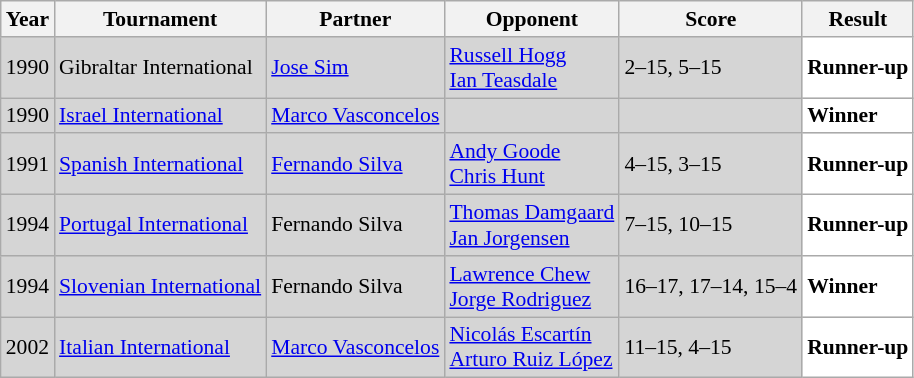<table class="sortable wikitable" style="font-size: 90%;">
<tr>
<th>Year</th>
<th>Tournament</th>
<th>Partner</th>
<th>Opponent</th>
<th>Score</th>
<th>Result</th>
</tr>
<tr style="background:#D5D5D5">
<td align="center">1990</td>
<td align="left">Gibraltar International</td>
<td align="left"> <a href='#'>Jose Sim</a></td>
<td align="left"> <a href='#'>Russell Hogg</a> <br>  <a href='#'>Ian Teasdale</a></td>
<td align="left">2–15, 5–15</td>
<td style="text-align:left; background:white"> <strong>Runner-up</strong></td>
</tr>
<tr style="background:#D5D5D5">
<td align="center">1990</td>
<td align="left"><a href='#'>Israel International</a></td>
<td> <a href='#'>Marco Vasconcelos</a></td>
<td align="left"></td>
<td align="left"></td>
<td style="text-align:left; background:white"> <strong>Winner</strong></td>
</tr>
<tr style="background:#D5D5D5">
<td align="center">1991</td>
<td align="left"><a href='#'>Spanish International</a></td>
<td align="left"> <a href='#'>Fernando Silva</a></td>
<td align="left"> <a href='#'>Andy Goode</a> <br>  <a href='#'>Chris Hunt</a></td>
<td align="left">4–15, 3–15</td>
<td style="text-align:left; background:white"> <strong>Runner-up</strong></td>
</tr>
<tr style="background:#D5D5D5">
<td align="center">1994</td>
<td align="left"><a href='#'>Portugal International</a></td>
<td align="left"> Fernando Silva</td>
<td align="left"> <a href='#'>Thomas Damgaard</a> <br>  <a href='#'>Jan Jorgensen</a></td>
<td align="left">7–15, 10–15</td>
<td style="text-align:left; background:white"> <strong>Runner-up</strong></td>
</tr>
<tr style="background:#D5D5D5">
<td align="center">1994</td>
<td align="left"><a href='#'>Slovenian International</a></td>
<td align="left"> Fernando Silva</td>
<td align="left"> <a href='#'>Lawrence Chew</a> <br>  <a href='#'>Jorge Rodriguez</a></td>
<td align="left">16–17, 17–14, 15–4</td>
<td style="text-align:left; background:white"> <strong>Winner</strong></td>
</tr>
<tr style="background:#D5D5D5">
<td align="center">2002</td>
<td align="left"><a href='#'>Italian International</a></td>
<td align="left"> <a href='#'>Marco Vasconcelos</a></td>
<td align="left"> <a href='#'>Nicolás Escartín</a> <br>  <a href='#'>Arturo Ruiz López</a></td>
<td align="left">11–15, 4–15</td>
<td style="text-align:left; background:white"> <strong>Runner-up</strong></td>
</tr>
</table>
